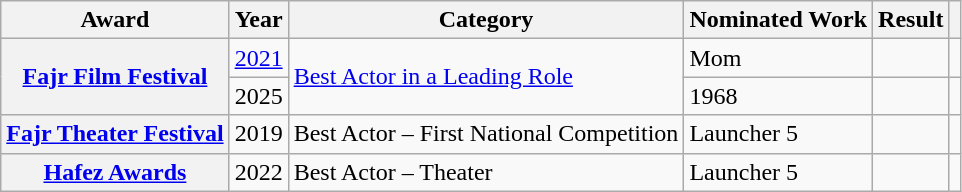<table class="wikitable sortable plainrowheaders">
<tr>
<th scope="col">Award</th>
<th scope="col">Year</th>
<th scope="col">Category</th>
<th scope="col">Nominated Work</th>
<th scope="col">Result</th>
<th scope="col" class="unsortable"></th>
</tr>
<tr>
<th rowspan="2" scope="row"><a href='#'>Fajr Film Festival</a></th>
<td><a href='#'>2021</a></td>
<td rowspan="2"><a href='#'>Best Actor in a Leading Role</a></td>
<td>Mom</td>
<td></td>
<td></td>
</tr>
<tr>
<td>2025</td>
<td>1968</td>
<td></td>
<td></td>
</tr>
<tr>
<th scope="row"><a href='#'>Fajr Theater Festival</a></th>
<td>2019</td>
<td>Best Actor – First National Competition</td>
<td>Launcher 5</td>
<td></td>
<td></td>
</tr>
<tr>
<th scope="row"><a href='#'>Hafez Awards</a></th>
<td>2022</td>
<td>Best Actor – Theater</td>
<td>Launcher 5</td>
<td></td>
<td></td>
</tr>
</table>
